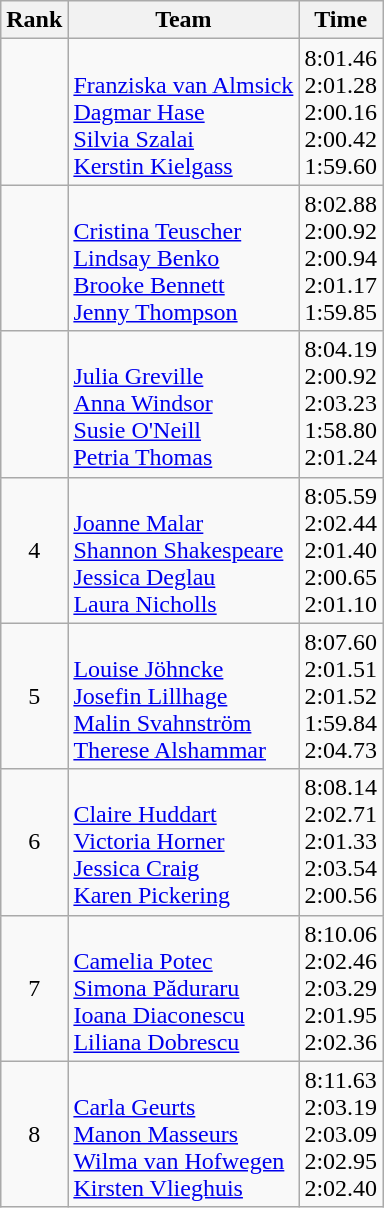<table class="wikitable">
<tr>
<th>Rank</th>
<th>Team</th>
<th>Time</th>
</tr>
<tr>
<td align="center"></td>
<td><br><a href='#'>Franziska van Almsick</a><br><a href='#'>Dagmar Hase</a><br><a href='#'>Silvia Szalai</a><br><a href='#'>Kerstin Kielgass</a></td>
<td align="center">8:01.46<br>2:01.28<br>2:00.16<br>2:00.42<br>1:59.60</td>
</tr>
<tr>
<td align="center"></td>
<td><br><a href='#'>Cristina Teuscher</a><br><a href='#'>Lindsay Benko</a><br><a href='#'>Brooke Bennett</a><br><a href='#'>Jenny Thompson</a></td>
<td align="center">8:02.88<br>2:00.92<br>2:00.94<br>2:01.17<br>1:59.85</td>
</tr>
<tr>
<td align="center"></td>
<td><br><a href='#'>Julia Greville</a><br><a href='#'>Anna Windsor</a><br><a href='#'>Susie O'Neill</a><br><a href='#'>Petria Thomas</a></td>
<td align="center">8:04.19<br>2:00.92<br>2:03.23<br>1:58.80<br>2:01.24</td>
</tr>
<tr>
<td align="center">4</td>
<td><br><a href='#'>Joanne Malar</a><br><a href='#'>Shannon Shakespeare</a><br><a href='#'>Jessica Deglau</a><br><a href='#'>Laura Nicholls</a></td>
<td align="center">8:05.59<br>2:02.44<br>2:01.40<br>2:00.65<br>2:01.10</td>
</tr>
<tr>
<td align="center">5</td>
<td><br><a href='#'>Louise Jöhncke</a><br><a href='#'>Josefin Lillhage</a><br><a href='#'>Malin Svahnström</a><br><a href='#'>Therese Alshammar</a></td>
<td align="center">8:07.60<br>2:01.51<br>2:01.52<br>1:59.84<br>2:04.73</td>
</tr>
<tr>
<td align="center">6</td>
<td><br><a href='#'>Claire Huddart</a><br><a href='#'>Victoria Horner</a><br><a href='#'>Jessica Craig</a><br><a href='#'>Karen Pickering</a></td>
<td align="center">8:08.14<br>2:02.71<br>2:01.33<br>2:03.54<br>2:00.56</td>
</tr>
<tr>
<td align="center">7</td>
<td><br><a href='#'>Camelia Potec</a><br><a href='#'>Simona Păduraru</a><br><a href='#'>Ioana Diaconescu</a><br><a href='#'>Liliana Dobrescu</a></td>
<td align="center">8:10.06<br>2:02.46<br>2:03.29<br>2:01.95<br>2:02.36</td>
</tr>
<tr>
<td align="center">8</td>
<td><br><a href='#'>Carla Geurts</a><br><a href='#'>Manon Masseurs</a><br><a href='#'>Wilma van Hofwegen</a><br><a href='#'>Kirsten Vlieghuis</a></td>
<td align="center">8:11.63<br>2:03.19<br>2:03.09<br>2:02.95<br>2:02.40</td>
</tr>
</table>
